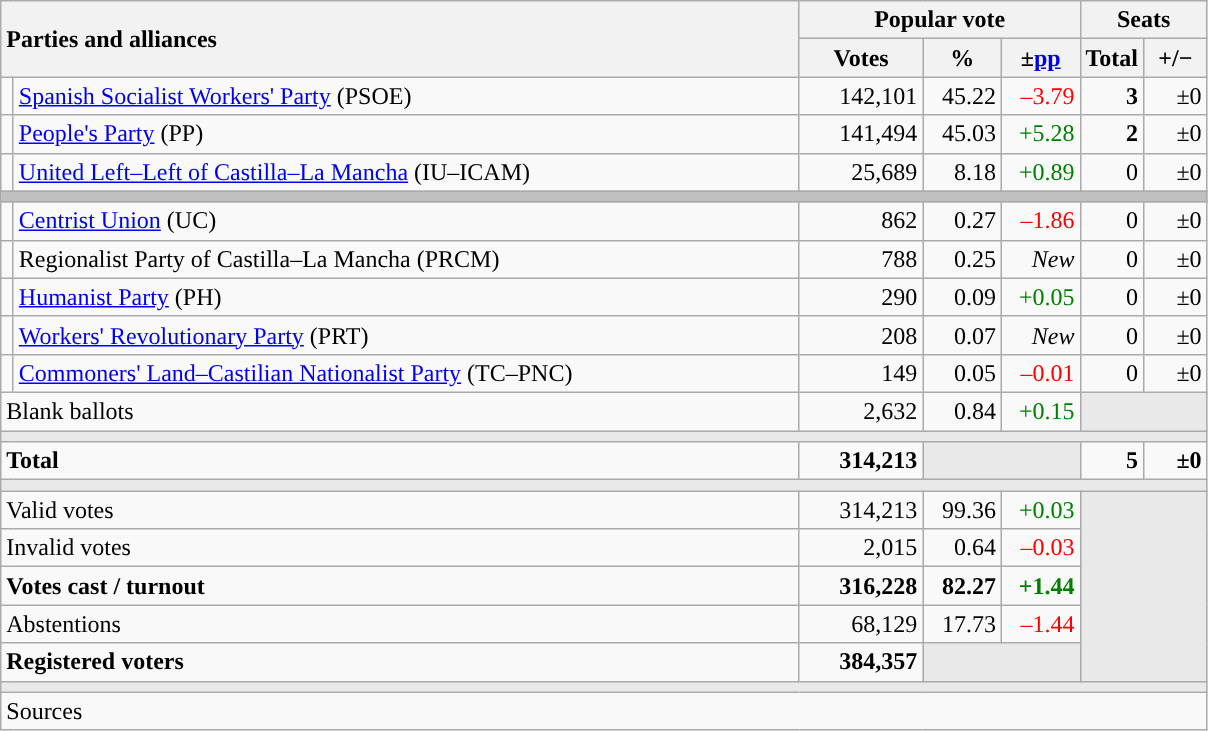<table class="wikitable" style="text-align:right;">
<tr>
<th style="text-align:left;" rowspan="2" colspan="2" width="525">Parties and alliances</th>
<th colspan="3">Popular vote</th>
<th colspan="2">Seats</th>
</tr>
<tr>
<th width="75">Votes</th>
<th width="45">%</th>
<th width="45">±<a href='#'>pp</a></th>
<th width="35">Total</th>
<th width="35">+/−</th>
</tr>
<tr>
<td width="1" style="color:inherit;background:"></td>
<td align="left"><a href='#'>Spanish Socialist Workers' Party</a> (PSOE)</td>
<td>142,101</td>
<td>45.22</td>
<td style="color:red;">–3.79</td>
<td><strong>3</strong></td>
<td>±0</td>
</tr>
<tr>
<td style="color:inherit;background:"></td>
<td align="left"><a href='#'>People's Party</a> (PP)</td>
<td>141,494</td>
<td>45.03</td>
<td style="color:green;">+5.28</td>
<td><strong>2</strong></td>
<td>±0</td>
</tr>
<tr>
<td style="color:inherit;background:"></td>
<td align="left"><a href='#'>United Left–Left of Castilla–La Mancha</a> (IU–ICAM)</td>
<td>25,689</td>
<td>8.18</td>
<td style="color:green;">+0.89</td>
<td>0</td>
<td>±0</td>
</tr>
<tr>
<td colspan="7" bgcolor="#C0C0C0"></td>
</tr>
<tr>
<td style="color:inherit;background:"></td>
<td align="left"><a href='#'>Centrist Union</a> (UC)</td>
<td>862</td>
<td>0.27</td>
<td style="color:red;">–1.86</td>
<td>0</td>
<td>±0</td>
</tr>
<tr>
<td style="color:inherit;background:"></td>
<td align="left">Regionalist Party of Castilla–La Mancha (PRCM)</td>
<td>788</td>
<td>0.25</td>
<td><em>New</em></td>
<td>0</td>
<td>±0</td>
</tr>
<tr>
<td style="color:inherit;background:"></td>
<td align="left"><a href='#'>Humanist Party</a> (PH)</td>
<td>290</td>
<td>0.09</td>
<td style="color:green;">+0.05</td>
<td>0</td>
<td>±0</td>
</tr>
<tr>
<td style="color:inherit;background:"></td>
<td align="left"><a href='#'>Workers' Revolutionary Party</a> (PRT)</td>
<td>208</td>
<td>0.07</td>
<td><em>New</em></td>
<td>0</td>
<td>±0</td>
</tr>
<tr>
<td style="color:inherit;background:"></td>
<td align="left"><a href='#'>Commoners' Land–Castilian Nationalist Party</a> (TC–PNC)</td>
<td>149</td>
<td>0.05</td>
<td style="color:red;">–0.01</td>
<td>0</td>
<td>±0</td>
</tr>
<tr>
<td align="left" colspan="2">Blank ballots</td>
<td>2,632</td>
<td>0.84</td>
<td style="color:green;">+0.15</td>
<td bgcolor="#E9E9E9" colspan="2"></td>
</tr>
<tr>
<td colspan="7" bgcolor="#E9E9E9"></td>
</tr>
<tr style="font-weight:bold;">
<td align="left" colspan="2">Total</td>
<td>314,213</td>
<td bgcolor="#E9E9E9" colspan="2"></td>
<td>5</td>
<td>±0</td>
</tr>
<tr>
<td colspan="7" bgcolor="#E9E9E9"></td>
</tr>
<tr>
<td align="left" colspan="2">Valid votes</td>
<td>314,213</td>
<td>99.36</td>
<td style="color:green;">+0.03</td>
<td bgcolor="#E9E9E9" colspan="2" rowspan="5"></td>
</tr>
<tr>
<td align="left" colspan="2">Invalid votes</td>
<td>2,015</td>
<td>0.64</td>
<td style="color:red;">–0.03</td>
</tr>
<tr style="font-weight:bold;">
<td align="left" colspan="2">Votes cast / turnout</td>
<td>316,228</td>
<td>82.27</td>
<td style="color:green;">+1.44</td>
</tr>
<tr>
<td align="left" colspan="2">Abstentions</td>
<td>68,129</td>
<td>17.73</td>
<td style="color:red;">–1.44</td>
</tr>
<tr style="font-weight:bold;">
<td align="left" colspan="2">Registered voters</td>
<td>384,357</td>
<td bgcolor="#E9E9E9" colspan="2"></td>
</tr>
<tr>
<td colspan="7" bgcolor="#E9E9E9"></td>
</tr>
<tr>
<td align="left" colspan="7">Sources</td>
</tr>
</table>
